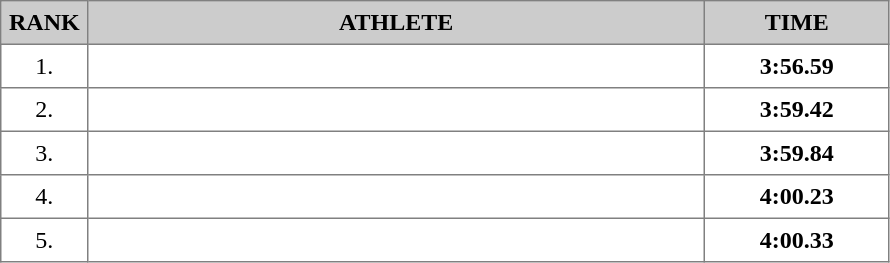<table border="1" cellspacing="2" cellpadding="5" style="border-collapse: collapse; font-size: 100%;">
<tr bgcolor="cccccc">
<th>RANK</th>
<th align="center" style="width: 25em">ATHLETE</th>
<th align="center" style="width: 7em">TIME</th>
</tr>
<tr>
<td align="center">1.</td>
<td></td>
<td align="center"><strong>3:56.59</strong></td>
</tr>
<tr>
<td align="center">2.</td>
<td></td>
<td align="center"><strong>3:59.42</strong></td>
</tr>
<tr>
<td align="center">3.</td>
<td></td>
<td align="center"><strong>3:59.84</strong></td>
</tr>
<tr>
<td align="center">4.</td>
<td></td>
<td align="center"><strong>4:00.23</strong></td>
</tr>
<tr>
<td align="center">5.</td>
<td></td>
<td align="center"><strong>4:00.33</strong></td>
</tr>
</table>
